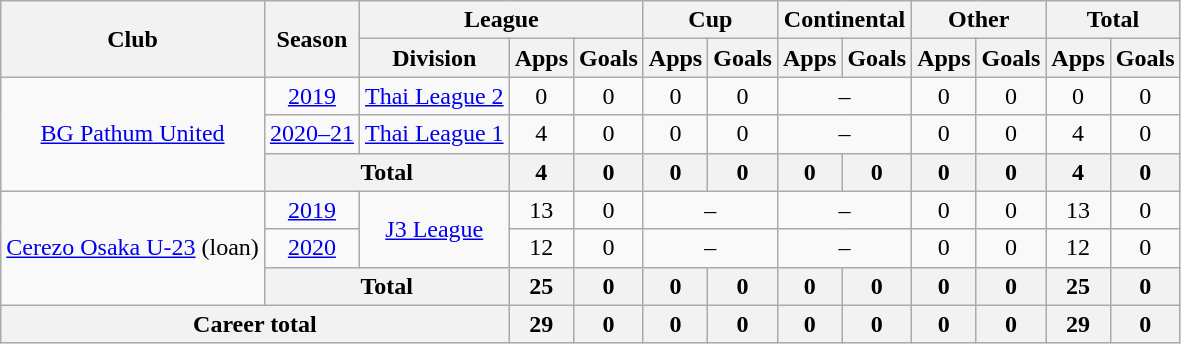<table class="wikitable" style="text-align: center">
<tr>
<th rowspan="2">Club</th>
<th rowspan="2">Season</th>
<th colspan="3">League</th>
<th colspan="2">Cup</th>
<th colspan="2">Continental</th>
<th colspan="2">Other</th>
<th colspan="2">Total</th>
</tr>
<tr>
<th>Division</th>
<th>Apps</th>
<th>Goals</th>
<th>Apps</th>
<th>Goals</th>
<th>Apps</th>
<th>Goals</th>
<th>Apps</th>
<th>Goals</th>
<th>Apps</th>
<th>Goals</th>
</tr>
<tr>
<td rowspan="3"><a href='#'>BG Pathum United</a></td>
<td><a href='#'>2019</a></td>
<td><a href='#'>Thai League 2</a></td>
<td>0</td>
<td>0</td>
<td>0</td>
<td>0</td>
<td colspan="2">–</td>
<td>0</td>
<td>0</td>
<td>0</td>
<td>0</td>
</tr>
<tr>
<td><a href='#'>2020–21</a></td>
<td><a href='#'>Thai League 1</a></td>
<td>4</td>
<td>0</td>
<td>0</td>
<td>0</td>
<td colspan="2">–</td>
<td>0</td>
<td>0</td>
<td>4</td>
<td>0</td>
</tr>
<tr>
<th colspan=2>Total</th>
<th>4</th>
<th>0</th>
<th>0</th>
<th>0</th>
<th>0</th>
<th>0</th>
<th>0</th>
<th>0</th>
<th>4</th>
<th>0</th>
</tr>
<tr>
<td rowspan="3"><a href='#'>Cerezo Osaka U-23</a> (loan)</td>
<td><a href='#'>2019</a></td>
<td rowspan="2"><a href='#'>J3 League</a></td>
<td>13</td>
<td>0</td>
<td colspan="2">–</td>
<td colspan="2">–</td>
<td>0</td>
<td>0</td>
<td>13</td>
<td>0</td>
</tr>
<tr>
<td><a href='#'>2020</a></td>
<td>12</td>
<td>0</td>
<td colspan="2">–</td>
<td colspan="2">–</td>
<td>0</td>
<td>0</td>
<td>12</td>
<td>0</td>
</tr>
<tr>
<th colspan=2>Total</th>
<th>25</th>
<th>0</th>
<th>0</th>
<th>0</th>
<th>0</th>
<th>0</th>
<th>0</th>
<th>0</th>
<th>25</th>
<th>0</th>
</tr>
<tr>
<th colspan=3>Career total</th>
<th>29</th>
<th>0</th>
<th>0</th>
<th>0</th>
<th>0</th>
<th>0</th>
<th>0</th>
<th>0</th>
<th>29</th>
<th>0</th>
</tr>
</table>
